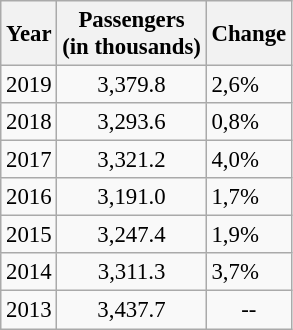<table class="wikitable " style="font-size: 95%">
<tr>
<th>Year</th>
<th>Passengers<br>(in thousands)</th>
<th>Change</th>
</tr>
<tr>
<td>2019</td>
<td align=center>3,379.8</td>
<td> 2,6%</td>
</tr>
<tr>
<td>2018</td>
<td align=center>3,293.6</td>
<td> 0,8%</td>
</tr>
<tr>
<td>2017</td>
<td align=center>3,321.2</td>
<td> 4,0%</td>
</tr>
<tr>
<td>2016</td>
<td align=center>3,191.0</td>
<td> 1,7%</td>
</tr>
<tr>
<td>2015</td>
<td align=center>3,247.4</td>
<td> 1,9%</td>
</tr>
<tr>
<td>2014</td>
<td align=center>3,311.3</td>
<td> 3,7%</td>
</tr>
<tr>
<td>2013</td>
<td align=center>3,437.7</td>
<td style="text-align:center;">--</td>
</tr>
</table>
